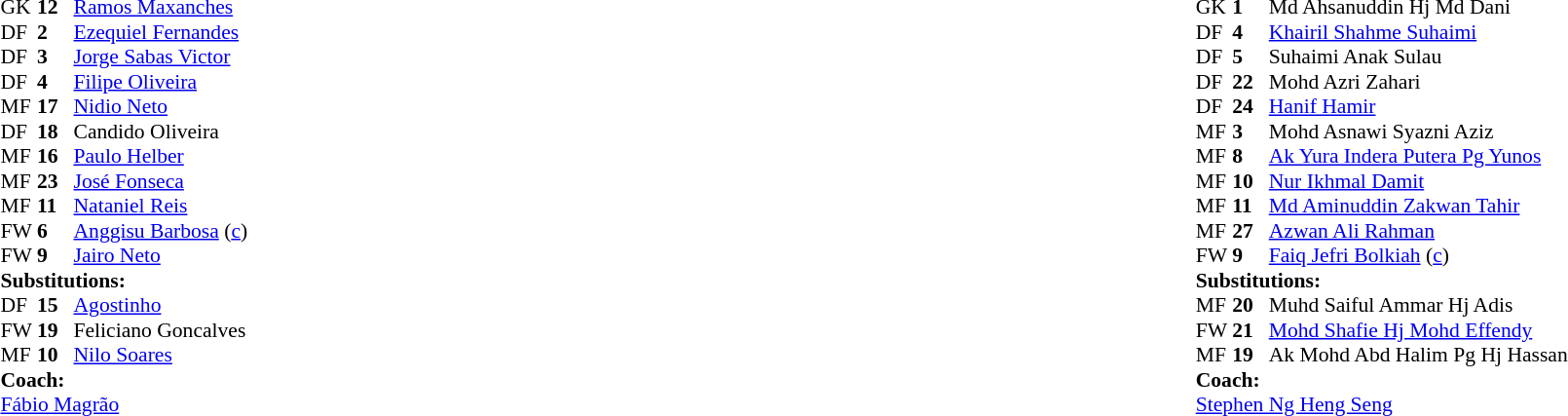<table width="100%">
<tr>
<td valign="top" width="50%"><br><table style="font-size: 90%" cellspacing="0" cellpadding="0">
<tr>
<th width="25"></th>
<th width="25"></th>
</tr>
<tr>
<td>GK</td>
<td><strong>12</strong></td>
<td><a href='#'>Ramos Maxanches</a></td>
</tr>
<tr>
<td>DF</td>
<td><strong>2</strong></td>
<td><a href='#'>Ezequiel Fernandes</a></td>
</tr>
<tr>
<td>DF</td>
<td><strong>3</strong></td>
<td><a href='#'>Jorge Sabas Victor</a></td>
</tr>
<tr>
<td>DF</td>
<td><strong>4</strong></td>
<td><a href='#'>Filipe Oliveira</a></td>
<td></td>
</tr>
<tr>
<td>MF</td>
<td><strong>17</strong></td>
<td><a href='#'>Nidio Neto</a></td>
<td></td>
<td></td>
</tr>
<tr>
<td>DF</td>
<td><strong>18</strong></td>
<td>Candido Oliveira</td>
<td></td>
<td></td>
</tr>
<tr>
<td>MF</td>
<td><strong>16</strong></td>
<td><a href='#'>Paulo Helber</a></td>
<td></td>
<td></td>
</tr>
<tr>
<td>MF</td>
<td><strong>23</strong></td>
<td><a href='#'>José Fonseca</a></td>
</tr>
<tr>
<td>MF</td>
<td><strong>11</strong></td>
<td><a href='#'>Nataniel Reis</a></td>
</tr>
<tr>
<td>FW</td>
<td><strong>6</strong></td>
<td><a href='#'>Anggisu Barbosa</a> (<a href='#'>c</a>)</td>
</tr>
<tr>
<td>FW</td>
<td><strong>9</strong></td>
<td><a href='#'>Jairo Neto</a></td>
</tr>
<tr>
<td colspan=3><strong>Substitutions:</strong></td>
</tr>
<tr>
<td>DF</td>
<td><strong>15</strong></td>
<td><a href='#'>Agostinho</a></td>
<td></td>
<td></td>
</tr>
<tr>
<td>FW</td>
<td><strong>19</strong></td>
<td>Feliciano Goncalves</td>
<td></td>
<td></td>
</tr>
<tr>
<td>MF</td>
<td><strong>10</strong></td>
<td><a href='#'>Nilo Soares</a></td>
<td></td>
<td></td>
</tr>
<tr>
<td colspan=3><strong>Coach:</strong></td>
</tr>
<tr>
<td colspan=3> <a href='#'>Fábio Magrão</a></td>
</tr>
</table>
</td>
<td valign="top"></td>
<td valign="top" width="50%"><br><table style="font-size: 90%" cellspacing="0" cellpadding="0" align="center">
<tr>
<th width=25></th>
<th width=25></th>
</tr>
<tr>
<td>GK</td>
<td><strong>1</strong></td>
<td>Md Ahsanuddin Hj Md Dani</td>
</tr>
<tr>
<td>DF</td>
<td><strong>4</strong></td>
<td><a href='#'>Khairil Shahme Suhaimi</a></td>
</tr>
<tr>
<td>DF</td>
<td><strong>5</strong></td>
<td>Suhaimi Anak Sulau</td>
</tr>
<tr>
<td>DF</td>
<td><strong>22</strong></td>
<td>Mohd Azri Zahari</td>
</tr>
<tr>
<td>DF</td>
<td><strong>24</strong></td>
<td><a href='#'>Hanif Hamir</a></td>
<td></td>
</tr>
<tr>
<td>MF</td>
<td><strong>3</strong></td>
<td>Mohd Asnawi Syazni Aziz</td>
<td></td>
<td></td>
</tr>
<tr>
<td>MF</td>
<td><strong>8</strong></td>
<td><a href='#'>Ak Yura Indera Putera Pg Yunos</a></td>
<td></td>
<td></td>
</tr>
<tr>
<td>MF</td>
<td><strong>10</strong></td>
<td><a href='#'>Nur Ikhmal Damit</a></td>
</tr>
<tr>
<td>MF</td>
<td><strong>11</strong></td>
<td><a href='#'>Md Aminuddin Zakwan Tahir</a></td>
<td></td>
<td></td>
</tr>
<tr>
<td>MF</td>
<td><strong>27</strong></td>
<td><a href='#'>Azwan Ali Rahman</a></td>
</tr>
<tr>
<td>FW</td>
<td><strong>9</strong></td>
<td><a href='#'>Faiq Jefri Bolkiah</a> (<a href='#'>c</a>)</td>
</tr>
<tr>
<td colspan=3><strong>Substitutions:</strong></td>
</tr>
<tr>
<td>MF</td>
<td><strong>20</strong></td>
<td>Muhd Saiful Ammar Hj Adis</td>
<td></td>
<td></td>
</tr>
<tr>
<td>FW</td>
<td><strong>21</strong></td>
<td><a href='#'>Mohd Shafie Hj Mohd Effendy</a></td>
<td></td>
<td></td>
</tr>
<tr>
<td>MF</td>
<td><strong>19</strong></td>
<td>Ak Mohd Abd Halim Pg Hj Hassan</td>
<td></td>
<td></td>
</tr>
<tr>
<td colspan=3><strong>Coach:</strong></td>
</tr>
<tr>
<td colspan=3> <a href='#'>Stephen Ng Heng Seng</a></td>
</tr>
</table>
</td>
</tr>
</table>
